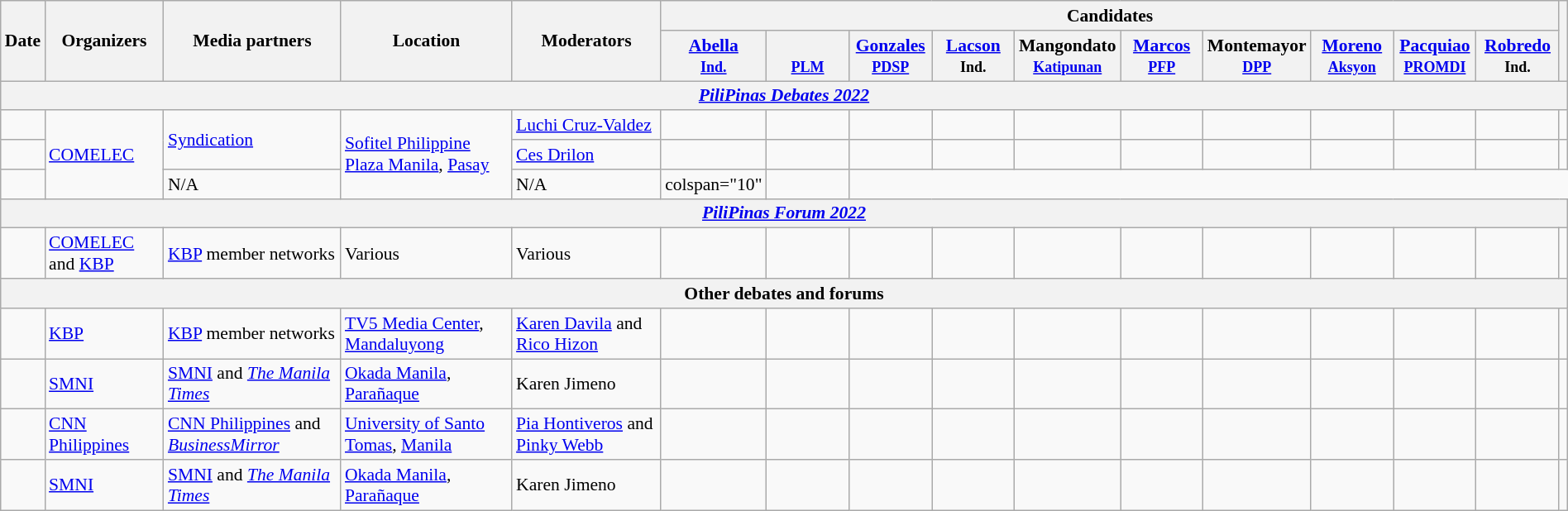<table class="wikitable" style="margin-left: auto; margin-right: auto; border: none;font-size:90%;">
<tr>
<th rowspan="2">Date</th>
<th rowspan="2">Organizers</th>
<th rowspan="2">Media partners</th>
<th rowspan="2">Location</th>
<th rowspan="2">Moderators</th>
<th colspan="10">Candidates</th>
<th rowspan="2"></th>
</tr>
<tr>
<th style="width:60px;"><a href='#'>Abella</a><br><small><a href='#'>Ind.</a></small></th>
<th style="width:60px;"><br><small><a href='#'>PLM</a></small></th>
<th style="width:60px;"><a href='#'>Gonzales</a><br><small><a href='#'>PDSP</a></small></th>
<th style="width:60px;"><a href='#'>Lacson</a><br><small>Ind.</small></th>
<th style="width:60px;">Mangondato<br><small><a href='#'>Katipunan</a></small></th>
<th style="width:60px;"><a href='#'>Marcos</a><br><small><a href='#'>PFP</a></small></th>
<th style="width:60px;">Montemayor<br><small><a href='#'>DPP</a></small></th>
<th style="width:60px;"><a href='#'>Moreno</a><br><small><a href='#'>Aksyon</a></small></th>
<th style="width:60px;"><a href='#'>Pacquiao</a><br><small><a href='#'>PROMDI</a></small></th>
<th style="width:60px;"><a href='#'>Robredo</a><br><small>Ind.</small></th>
</tr>
<tr>
<th colspan="16"><em><a href='#'>PiliPinas Debates 2022</a></em></th>
</tr>
<tr>
<td></td>
<td rowspan="3"><a href='#'>COMELEC</a></td>
<td rowspan="2"><a href='#'>Syndication</a></td>
<td rowspan="3"><a href='#'>Sofitel Philippine Plaza Manila</a>, <a href='#'>Pasay</a></td>
<td><a href='#'>Luchi Cruz-Valdez</a></td>
<td></td>
<td></td>
<td></td>
<td></td>
<td></td>
<td></td>
<td></td>
<td></td>
<td></td>
<td></td>
<td style="text-align:center;"></td>
</tr>
<tr>
<td></td>
<td><a href='#'>Ces Drilon</a></td>
<td></td>
<td></td>
<td></td>
<td></td>
<td></td>
<td></td>
<td></td>
<td></td>
<td></td>
<td></td>
<td style="text-align:center;"></td>
</tr>
<tr>
<td></td>
<td>N/A</td>
<td>N/A</td>
<td>colspan="10" </td>
<td style="text-align:center;"></td>
</tr>
<tr>
<th colspan="16"><em><a href='#'>PiliPinas Forum 2022</a></em></th>
</tr>
<tr>
<td></td>
<td><a href='#'>COMELEC</a> and <a href='#'>KBP</a></td>
<td><a href='#'>KBP</a> member networks</td>
<td>Various</td>
<td>Various</td>
<td></td>
<td></td>
<td></td>
<td></td>
<td></td>
<td></td>
<td></td>
<td></td>
<td></td>
<td></td>
<td style="text-align:center;"></td>
</tr>
<tr>
<th colspan="16">Other debates and forums</th>
</tr>
<tr>
<td></td>
<td><a href='#'>KBP</a></td>
<td><a href='#'>KBP</a> member networks</td>
<td><a href='#'>TV5 Media Center</a>, <a href='#'>Mandaluyong</a></td>
<td><a href='#'>Karen Davila</a> and <a href='#'>Rico Hizon</a></td>
<td></td>
<td></td>
<td></td>
<td></td>
<td></td>
<td></td>
<td></td>
<td></td>
<td></td>
<td></td>
<td style="text-align:center;"></td>
</tr>
<tr>
<td></td>
<td><a href='#'>SMNI</a></td>
<td><a href='#'>SMNI</a> and <em><a href='#'>The Manila Times</a></em></td>
<td><a href='#'>Okada Manila</a>, <a href='#'>Parañaque</a></td>
<td>Karen Jimeno</td>
<td></td>
<td></td>
<td></td>
<td></td>
<td></td>
<td></td>
<td></td>
<td></td>
<td></td>
<td></td>
<td style="text-align:center;"></td>
</tr>
<tr>
<td></td>
<td><a href='#'>CNN Philippines</a></td>
<td><a href='#'>CNN Philippines</a> and <em><a href='#'>BusinessMirror</a></em></td>
<td><a href='#'>University of Santo Tomas</a>, <a href='#'>Manila</a></td>
<td><a href='#'>Pia Hontiveros</a> and <a href='#'>Pinky Webb</a></td>
<td></td>
<td></td>
<td></td>
<td></td>
<td></td>
<td></td>
<td></td>
<td></td>
<td></td>
<td></td>
<td style="text-align:center;"></td>
</tr>
<tr>
<td></td>
<td><a href='#'>SMNI</a></td>
<td><a href='#'>SMNI</a> and <em><a href='#'>The Manila Times</a></em></td>
<td><a href='#'>Okada Manila</a>, <a href='#'>Parañaque</a></td>
<td>Karen Jimeno</td>
<td></td>
<td></td>
<td></td>
<td></td>
<td></td>
<td></td>
<td></td>
<td></td>
<td></td>
<td></td>
<td style="text-align:center;"></td>
</tr>
</table>
